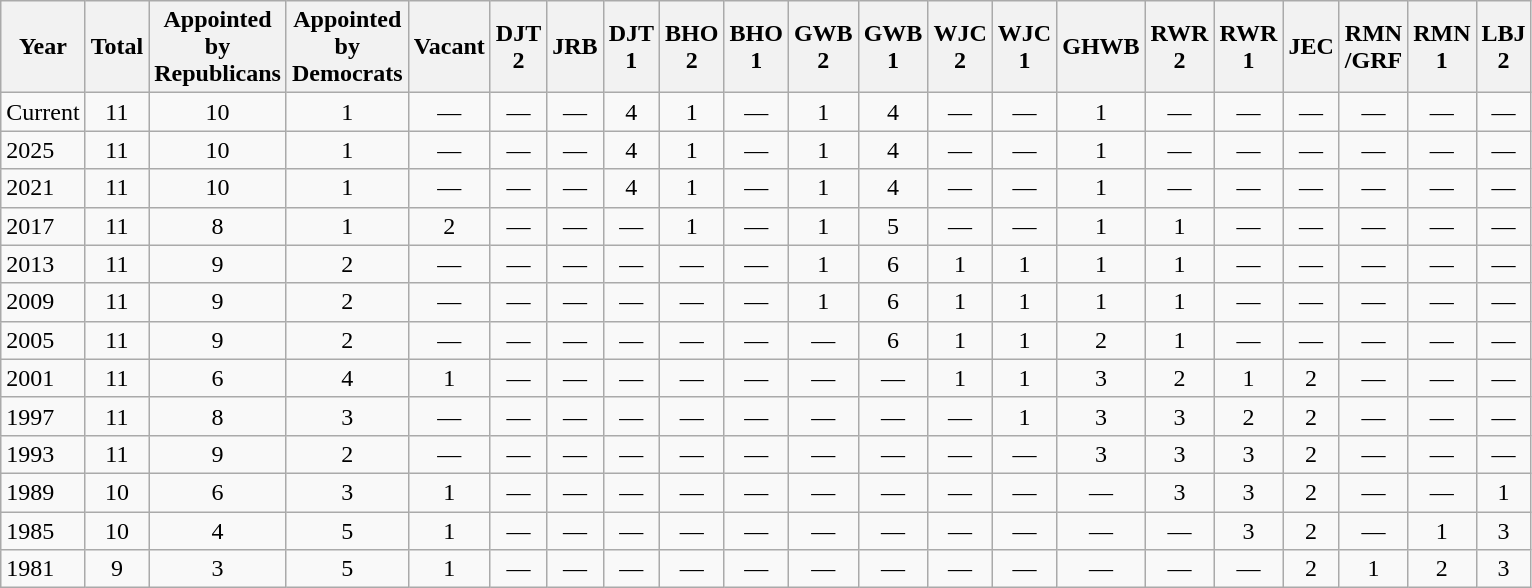<table class="wikitable" style="text-align:center;">
<tr>
<th>Year</th>
<th>Total</th>
<th>Appointed<br>by<br>Republicans</th>
<th>Appointed<br>by<br>Democrats</th>
<th>Vacant</th>
<th>DJT<br>2</th>
<th>JRB</th>
<th>DJT<br>1</th>
<th>BHO<br>2</th>
<th>BHO<br>1</th>
<th>GWB<br>2</th>
<th>GWB<br>1</th>
<th>WJC<br>2</th>
<th>WJC<br>1</th>
<th>GHWB</th>
<th>RWR<br>2</th>
<th>RWR<br>1</th>
<th>JEC</th>
<th>RMN<br>/GRF</th>
<th>RMN<br>1</th>
<th>LBJ<br>2</th>
</tr>
<tr>
<td style="text-align:left;">Current</td>
<td>11</td>
<td>10</td>
<td>1</td>
<td>—</td>
<td>—</td>
<td>—</td>
<td>4</td>
<td>1</td>
<td>—</td>
<td>1</td>
<td>4</td>
<td>—</td>
<td>—</td>
<td>1</td>
<td>—</td>
<td>—</td>
<td>—</td>
<td>—</td>
<td>—</td>
<td>—</td>
</tr>
<tr>
<td style="text-align:left;">2025</td>
<td>11</td>
<td>10</td>
<td>1</td>
<td>—</td>
<td>—</td>
<td>—</td>
<td>4</td>
<td>1</td>
<td>—</td>
<td>1</td>
<td>4</td>
<td>—</td>
<td>—</td>
<td>1</td>
<td>—</td>
<td>—</td>
<td>—</td>
<td>—</td>
<td>—</td>
<td>—</td>
</tr>
<tr>
<td style="text-align:left;">2021</td>
<td>11</td>
<td>10</td>
<td>1</td>
<td>—</td>
<td>—</td>
<td>—</td>
<td>4</td>
<td>1</td>
<td>—</td>
<td>1</td>
<td>4</td>
<td>—</td>
<td>—</td>
<td>1</td>
<td>—</td>
<td>—</td>
<td>—</td>
<td>—</td>
<td>—</td>
<td>—</td>
</tr>
<tr>
<td style="text-align:left;">2017</td>
<td>11</td>
<td>8</td>
<td>1</td>
<td>2</td>
<td>—</td>
<td>—</td>
<td>—</td>
<td>1</td>
<td>—</td>
<td>1</td>
<td>5</td>
<td>—</td>
<td>—</td>
<td>1</td>
<td>1</td>
<td>—</td>
<td>—</td>
<td>—</td>
<td>—</td>
<td>—</td>
</tr>
<tr>
<td style="text-align:left;">2013</td>
<td>11</td>
<td>9</td>
<td>2</td>
<td>—</td>
<td>—</td>
<td>—</td>
<td>—</td>
<td>—</td>
<td>—</td>
<td>1</td>
<td>6</td>
<td>1</td>
<td>1</td>
<td>1</td>
<td>1</td>
<td>—</td>
<td>—</td>
<td>—</td>
<td>—</td>
<td>—</td>
</tr>
<tr>
<td style="text-align:left;">2009</td>
<td>11</td>
<td>9</td>
<td>2</td>
<td>—</td>
<td>—</td>
<td>—</td>
<td>—</td>
<td>—</td>
<td>—</td>
<td>1</td>
<td>6</td>
<td>1</td>
<td>1</td>
<td>1</td>
<td>1</td>
<td>—</td>
<td>—</td>
<td>—</td>
<td>—</td>
<td>—</td>
</tr>
<tr>
<td style="text-align:left;">2005</td>
<td>11</td>
<td>9</td>
<td>2</td>
<td>—</td>
<td>—</td>
<td>—</td>
<td>—</td>
<td>—</td>
<td>—</td>
<td>—</td>
<td>6</td>
<td>1</td>
<td>1</td>
<td>2</td>
<td>1</td>
<td>—</td>
<td>—</td>
<td>—</td>
<td>—</td>
<td>—</td>
</tr>
<tr>
<td style="text-align:left;">2001</td>
<td>11</td>
<td>6</td>
<td>4</td>
<td>1</td>
<td>—</td>
<td>—</td>
<td>—</td>
<td>—</td>
<td>—</td>
<td>—</td>
<td>—</td>
<td>1</td>
<td>1</td>
<td>3</td>
<td>2</td>
<td>1</td>
<td>2</td>
<td>—</td>
<td>—</td>
<td>—</td>
</tr>
<tr>
<td style="text-align:left;">1997</td>
<td>11</td>
<td>8</td>
<td>3</td>
<td>—</td>
<td>—</td>
<td>—</td>
<td>—</td>
<td>—</td>
<td>—</td>
<td>—</td>
<td>—</td>
<td>—</td>
<td>1</td>
<td>3</td>
<td>3</td>
<td>2</td>
<td>2</td>
<td>—</td>
<td>—</td>
<td>—</td>
</tr>
<tr>
<td style="text-align:left;">1993</td>
<td>11</td>
<td>9</td>
<td>2</td>
<td>—</td>
<td>—</td>
<td>—</td>
<td>—</td>
<td>—</td>
<td>—</td>
<td>—</td>
<td>—</td>
<td>—</td>
<td>—</td>
<td>3</td>
<td>3</td>
<td>3</td>
<td>2</td>
<td>—</td>
<td>—</td>
<td>—</td>
</tr>
<tr>
<td style="text-align:left;">1989</td>
<td>10</td>
<td>6</td>
<td>3</td>
<td>1</td>
<td>—</td>
<td>—</td>
<td>—</td>
<td>—</td>
<td>—</td>
<td>—</td>
<td>—</td>
<td>—</td>
<td>—</td>
<td>—</td>
<td>3</td>
<td>3</td>
<td>2</td>
<td>—</td>
<td>—</td>
<td>1</td>
</tr>
<tr>
<td style="text-align:left;">1985</td>
<td>10</td>
<td>4</td>
<td>5</td>
<td>1</td>
<td>—</td>
<td>—</td>
<td>—</td>
<td>—</td>
<td>—</td>
<td>—</td>
<td>—</td>
<td>—</td>
<td>—</td>
<td>—</td>
<td>—</td>
<td>3</td>
<td>2</td>
<td>—</td>
<td>1</td>
<td>3</td>
</tr>
<tr>
<td style="text-align:left;">1981</td>
<td>9</td>
<td>3</td>
<td>5</td>
<td>1</td>
<td>—</td>
<td>—</td>
<td>—</td>
<td>—</td>
<td>—</td>
<td>—</td>
<td>—</td>
<td>—</td>
<td>—</td>
<td>—</td>
<td>—</td>
<td>—</td>
<td>2</td>
<td>1</td>
<td>2</td>
<td>3</td>
</tr>
</table>
